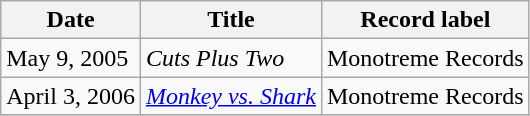<table class="wikitable plainrowheaders">
<tr>
<th>Date</th>
<th>Title</th>
<th>Record label</th>
</tr>
<tr>
<td>May 9, 2005</td>
<td><em>Cuts Plus Two</em></td>
<td>Monotreme Records</td>
</tr>
<tr>
<td>April 3, 2006</td>
<td><em><a href='#'>Monkey vs. Shark</a></em></td>
<td>Monotreme Records</td>
</tr>
<tr>
</tr>
</table>
